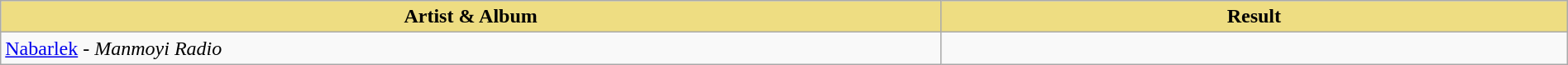<table class="wikitable" width=100%>
<tr>
<th style="width:15%;background:#EEDD82;">Artist & Album</th>
<th style="width:10%;background:#EEDD82;">Result</th>
</tr>
<tr>
<td><a href='#'>Nabarlek</a> - <em>Manmoyi Radio</em></td>
<td></td>
</tr>
</table>
